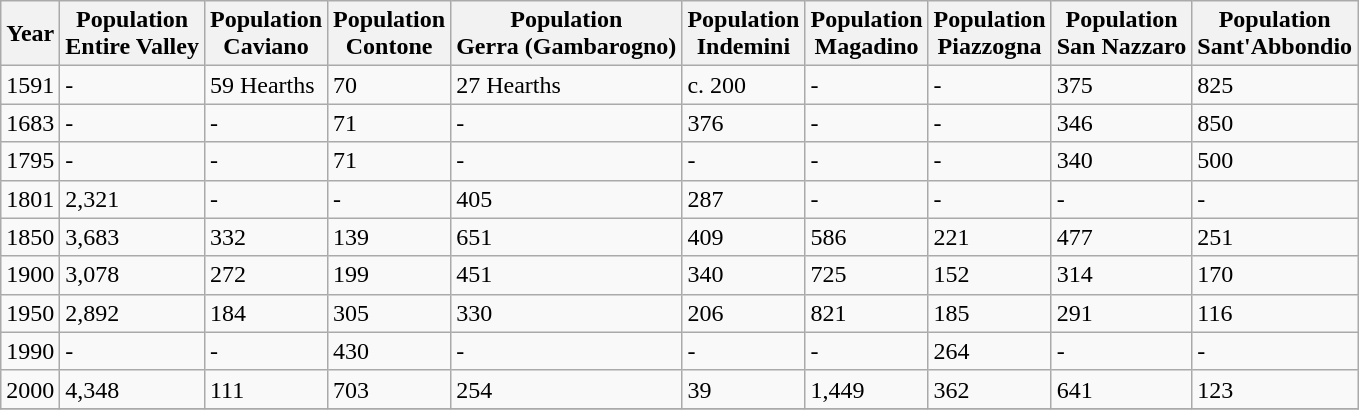<table class="wikitable">
<tr>
<th>Year</th>
<th>Population <br>Entire Valley</th>
<th>Population <br>Caviano</th>
<th>Population <br>Contone</th>
<th>Population <br>Gerra (Gambarogno)</th>
<th>Population <br>Indemini</th>
<th>Population <br>Magadino</th>
<th>Population <br>Piazzogna</th>
<th>Population <br>San Nazzaro</th>
<th>Population <br>Sant'Abbondio</th>
</tr>
<tr>
<td>1591</td>
<td>-</td>
<td>59 Hearths</td>
<td>70</td>
<td>27 Hearths</td>
<td>c. 200</td>
<td>-</td>
<td>-</td>
<td>375</td>
<td>825</td>
</tr>
<tr>
<td>1683</td>
<td>-</td>
<td>-</td>
<td>71</td>
<td>-</td>
<td>376</td>
<td>-</td>
<td>-</td>
<td>346</td>
<td>850</td>
</tr>
<tr>
<td>1795</td>
<td>-</td>
<td>-</td>
<td>71</td>
<td>-</td>
<td>-</td>
<td>-</td>
<td>-</td>
<td>340</td>
<td>500</td>
</tr>
<tr>
<td>1801</td>
<td>2,321</td>
<td>-</td>
<td>-</td>
<td>405</td>
<td>287</td>
<td>-</td>
<td>-</td>
<td>-</td>
<td>-</td>
</tr>
<tr>
<td>1850</td>
<td>3,683</td>
<td>332</td>
<td>139</td>
<td>651</td>
<td>409</td>
<td>586</td>
<td>221</td>
<td>477</td>
<td>251</td>
</tr>
<tr>
<td>1900</td>
<td>3,078</td>
<td>272</td>
<td>199</td>
<td>451</td>
<td>340</td>
<td>725</td>
<td>152</td>
<td>314</td>
<td>170</td>
</tr>
<tr>
<td>1950</td>
<td>2,892</td>
<td>184</td>
<td>305</td>
<td>330</td>
<td>206</td>
<td>821</td>
<td>185</td>
<td>291</td>
<td>116</td>
</tr>
<tr>
<td>1990</td>
<td>-</td>
<td>-</td>
<td>430</td>
<td>-</td>
<td>-</td>
<td>-</td>
<td>264</td>
<td>-</td>
<td>-</td>
</tr>
<tr>
<td>2000</td>
<td>4,348</td>
<td>111</td>
<td>703</td>
<td>254</td>
<td>39</td>
<td>1,449</td>
<td>362</td>
<td>641</td>
<td>123</td>
</tr>
<tr>
</tr>
</table>
